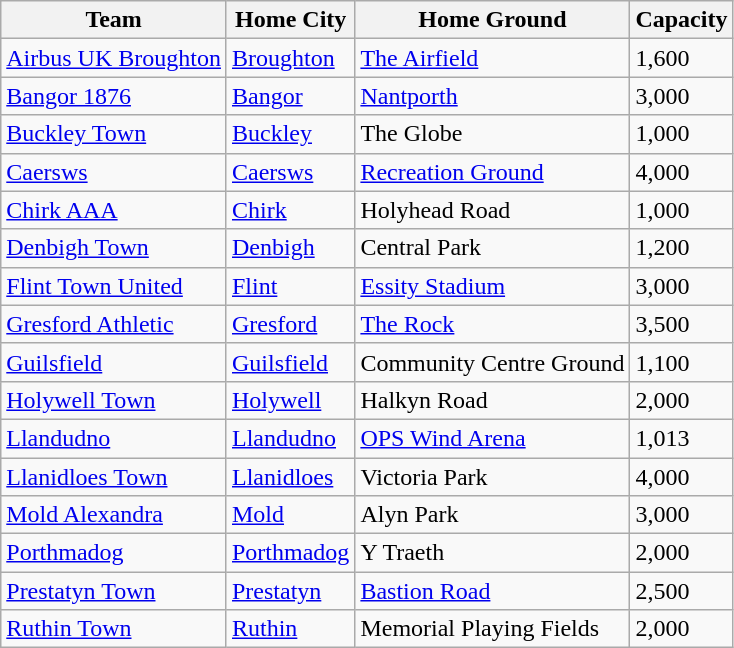<table class="wikitable sortable">
<tr>
<th>Team</th>
<th>Home City</th>
<th>Home Ground</th>
<th>Capacity</th>
</tr>
<tr>
<td><a href='#'>Airbus UK Broughton</a></td>
<td><a href='#'>Broughton</a></td>
<td><a href='#'>The Airfield</a></td>
<td>1,600</td>
</tr>
<tr>
<td><a href='#'>Bangor 1876</a></td>
<td><a href='#'>Bangor</a></td>
<td><a href='#'>Nantporth</a></td>
<td>3,000</td>
</tr>
<tr>
<td><a href='#'>Buckley Town</a></td>
<td><a href='#'>Buckley</a></td>
<td>The Globe</td>
<td>1,000</td>
</tr>
<tr>
<td><a href='#'>Caersws</a></td>
<td><a href='#'>Caersws</a></td>
<td><a href='#'>Recreation Ground</a></td>
<td>4,000</td>
</tr>
<tr>
<td><a href='#'>Chirk AAA</a></td>
<td><a href='#'>Chirk</a></td>
<td>Holyhead Road</td>
<td>1,000</td>
</tr>
<tr>
<td><a href='#'>Denbigh Town</a></td>
<td><a href='#'>Denbigh</a></td>
<td>Central Park</td>
<td>1,200</td>
</tr>
<tr>
<td><a href='#'>Flint Town United</a></td>
<td><a href='#'>Flint</a></td>
<td><a href='#'>Essity Stadium</a></td>
<td>3,000</td>
</tr>
<tr>
<td><a href='#'>Gresford Athletic</a></td>
<td><a href='#'>Gresford</a></td>
<td><a href='#'>The Rock</a></td>
<td>3,500</td>
</tr>
<tr>
<td><a href='#'>Guilsfield</a></td>
<td><a href='#'>Guilsfield</a></td>
<td>Community Centre Ground</td>
<td>1,100</td>
</tr>
<tr>
<td><a href='#'>Holywell Town</a></td>
<td><a href='#'>Holywell</a></td>
<td>Halkyn Road</td>
<td>2,000</td>
</tr>
<tr>
<td><a href='#'>Llandudno</a></td>
<td><a href='#'>Llandudno</a></td>
<td><a href='#'>OPS Wind Arena</a></td>
<td>1,013</td>
</tr>
<tr>
<td><a href='#'>Llanidloes Town</a></td>
<td><a href='#'>Llanidloes</a></td>
<td>Victoria Park</td>
<td>4,000</td>
</tr>
<tr>
<td><a href='#'>Mold Alexandra</a></td>
<td><a href='#'>Mold</a></td>
<td>Alyn Park</td>
<td>3,000</td>
</tr>
<tr>
<td><a href='#'>Porthmadog</a></td>
<td><a href='#'>Porthmadog</a></td>
<td>Y Traeth</td>
<td>2,000</td>
</tr>
<tr>
<td><a href='#'>Prestatyn Town</a></td>
<td><a href='#'>Prestatyn</a></td>
<td><a href='#'>Bastion Road</a></td>
<td>2,500</td>
</tr>
<tr>
<td><a href='#'>Ruthin Town</a></td>
<td><a href='#'>Ruthin</a></td>
<td>Memorial Playing Fields</td>
<td>2,000</td>
</tr>
</table>
